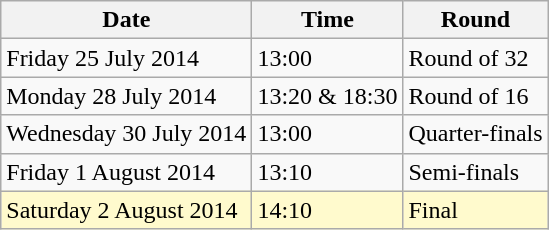<table class="wikitable">
<tr>
<th>Date</th>
<th>Time</th>
<th>Round</th>
</tr>
<tr>
<td>Friday 25 July 2014</td>
<td>13:00</td>
<td>Round of 32</td>
</tr>
<tr>
<td>Monday 28 July 2014</td>
<td>13:20 & 18:30</td>
<td>Round of 16</td>
</tr>
<tr>
<td>Wednesday 30 July 2014</td>
<td>13:00</td>
<td>Quarter-finals</td>
</tr>
<tr>
<td>Friday 1 August 2014</td>
<td>13:10</td>
<td>Semi-finals</td>
</tr>
<tr>
<td style=background:lemonchiffon>Saturday 2 August 2014</td>
<td style=background:lemonchiffon>14:10</td>
<td style=background:lemonchiffon>Final</td>
</tr>
</table>
